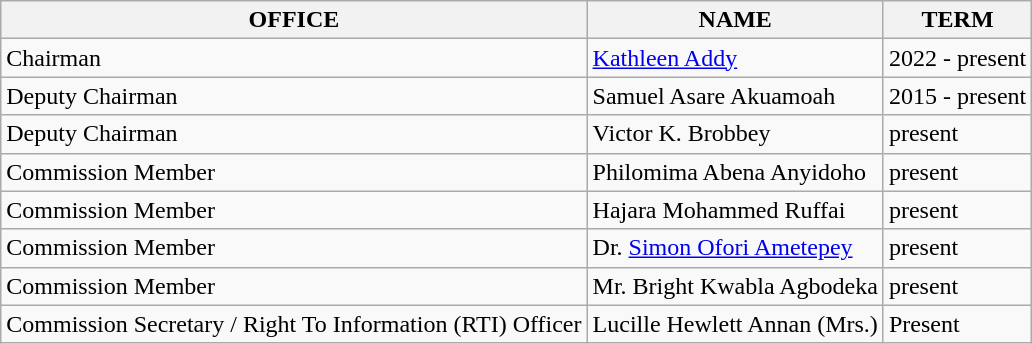<table class="wikitable">
<tr>
<th><strong>OFFICE</strong></th>
<th><strong>NAME</strong></th>
<th><strong>TERM</strong></th>
</tr>
<tr>
<td>Chairman</td>
<td><a href='#'>Kathleen Addy</a></td>
<td>2022 - present</td>
</tr>
<tr>
<td>Deputy Chairman</td>
<td>Samuel Asare Akuamoah</td>
<td>2015 - present</td>
</tr>
<tr>
<td>Deputy Chairman</td>
<td>Victor K. Brobbey</td>
<td>present</td>
</tr>
<tr>
<td>Commission Member</td>
<td>Philomima Abena Anyidoho</td>
<td>present</td>
</tr>
<tr>
<td>Commission Member</td>
<td>Hajara Mohammed Ruffai</td>
<td>present</td>
</tr>
<tr>
<td>Commission Member</td>
<td>Dr. <a href='#'>Simon Ofori Ametepey</a></td>
<td>present</td>
</tr>
<tr>
<td>Commission Member</td>
<td>Mr. Bright Kwabla Agbodeka</td>
<td>present</td>
</tr>
<tr>
<td>Commission Secretary / Right To Information (RTI) Officer</td>
<td>Lucille Hewlett Annan (Mrs.)</td>
<td>Present</td>
</tr>
</table>
